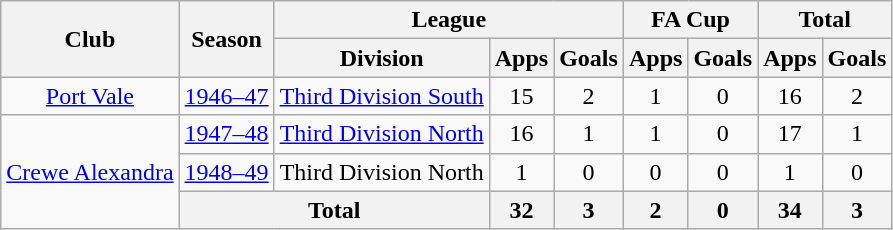<table class="wikitable" style="text-align: center;">
<tr>
<th rowspan="2">Club</th>
<th rowspan="2">Season</th>
<th colspan="3">League</th>
<th colspan="2">FA Cup</th>
<th colspan="2">Total</th>
</tr>
<tr>
<th>Division</th>
<th>Apps</th>
<th>Goals</th>
<th>Apps</th>
<th>Goals</th>
<th>Apps</th>
<th>Goals</th>
</tr>
<tr>
<td><a href='#'>Port Vale</a></td>
<td><a href='#'>1946–47</a></td>
<td><a href='#'>Third Division South</a></td>
<td>15</td>
<td>2</td>
<td>1</td>
<td>0</td>
<td>16</td>
<td>2</td>
</tr>
<tr>
<td rowspan="3"><a href='#'>Crewe Alexandra</a></td>
<td><a href='#'>1947–48</a></td>
<td><a href='#'>Third Division North</a></td>
<td>16</td>
<td>1</td>
<td>1</td>
<td>0</td>
<td>17</td>
<td>1</td>
</tr>
<tr>
<td><a href='#'>1948–49</a></td>
<td>Third Division North</td>
<td>1</td>
<td>0</td>
<td>0</td>
<td>0</td>
<td>1</td>
<td>0</td>
</tr>
<tr>
<th colspan="2">Total</th>
<th>32</th>
<th>3</th>
<th>2</th>
<th>0</th>
<th>34</th>
<th>3</th>
</tr>
</table>
